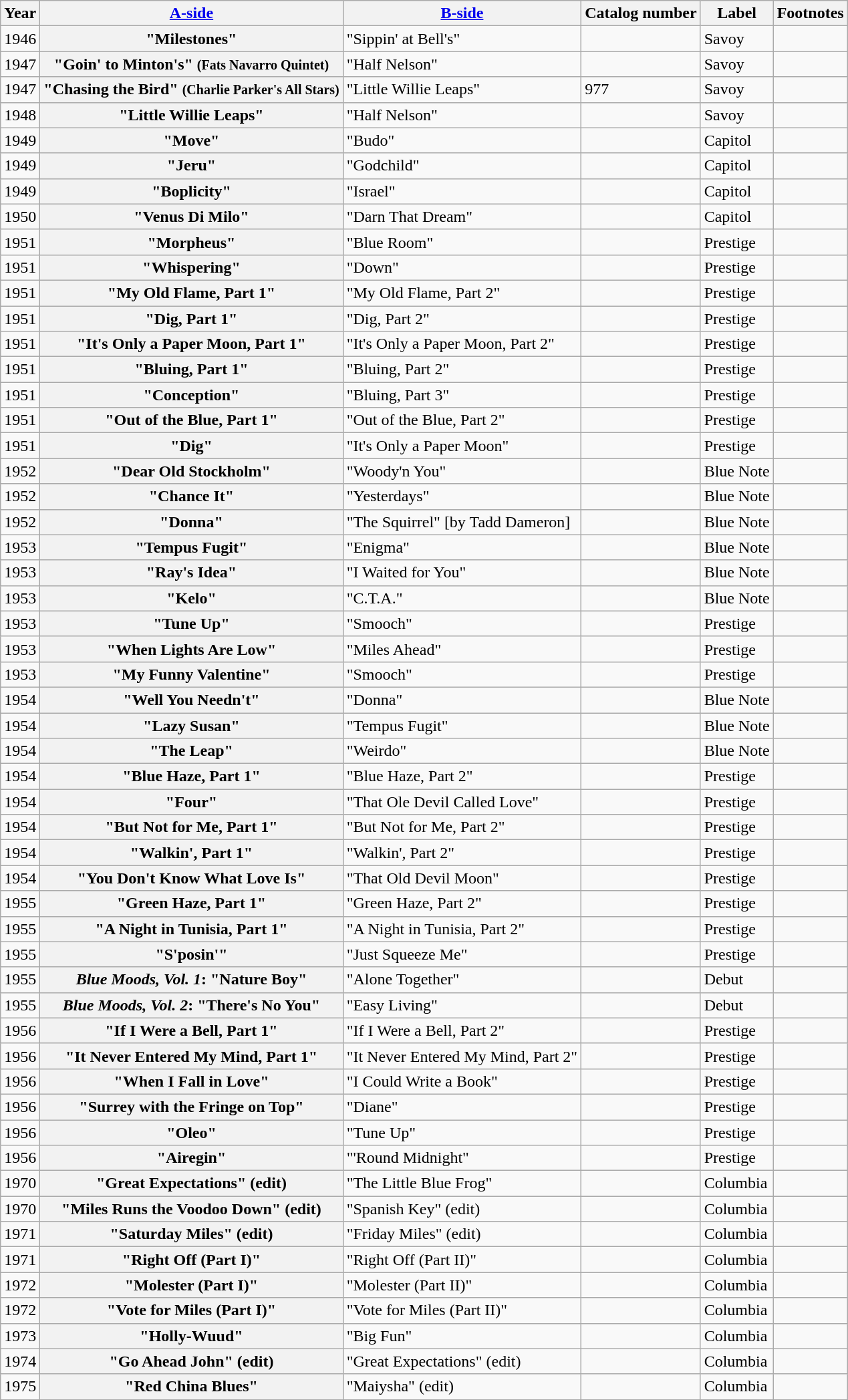<table class="wikitable sortable plainrowheaders">
<tr>
<th scope=col>Year</th>
<th scope=col><a href='#'>A-side</a></th>
<th scope=col><a href='#'>B-side</a></th>
<th scope=col>Catalog number</th>
<th>Label</th>
<th class=unsortable>Footnotes</th>
</tr>
<tr>
<td>1946</td>
<th scope=row>"Milestones"</th>
<td>"Sippin' at Bell's"</td>
<td></td>
<td>Savoy</td>
<td style="text-align:center"></td>
</tr>
<tr>
<td>1947</td>
<th scope=row>"Goin' to Minton's" <small>(Fats Navarro Quintet)</small></th>
<td>"Half Nelson"</td>
<td></td>
<td>Savoy</td>
<td style="text-align:center"></td>
</tr>
<tr>
<td>1947</td>
<th scope=row>"Chasing the Bird" <small>(Charlie Parker's All Stars)</small></th>
<td>"Little Willie Leaps"</td>
<td>977</td>
<td>Savoy</td>
<td style="text-align:center"></td>
</tr>
<tr>
<td>1948</td>
<th scope=row>"Little Willie Leaps"</th>
<td>"Half Nelson"</td>
<td></td>
<td>Savoy</td>
<td style="text-align:center"></td>
</tr>
<tr>
<td>1949</td>
<th scope=row>"Move"</th>
<td>"Budo"</td>
<td></td>
<td>Capitol</td>
<td style="text-align:center"></td>
</tr>
<tr>
<td>1949</td>
<th scope=row>"Jeru"</th>
<td>"Godchild"</td>
<td></td>
<td>Capitol</td>
<td style="text-align:center"></td>
</tr>
<tr>
<td>1949</td>
<th scope=row>"Boplicity"</th>
<td>"Israel"</td>
<td></td>
<td>Capitol</td>
<td style="text-align:center"></td>
</tr>
<tr>
<td>1950</td>
<th scope=row>"Venus Di Milo"</th>
<td>"Darn That Dream"</td>
<td></td>
<td>Capitol</td>
<td style="text-align:center"></td>
</tr>
<tr>
<td>1951</td>
<th scope=row>"Morpheus"</th>
<td>"Blue Room"</td>
<td></td>
<td>Prestige</td>
<td style="text-align:center"></td>
</tr>
<tr>
<td>1951</td>
<th scope=row>"Whispering"</th>
<td>"Down"</td>
<td></td>
<td>Prestige</td>
<td style="text-align:center"></td>
</tr>
<tr>
<td>1951</td>
<th scope=row>"My Old Flame, Part 1"</th>
<td>"My Old Flame, Part 2"</td>
<td></td>
<td>Prestige</td>
<td style="text-align:center"></td>
</tr>
<tr>
<td>1951</td>
<th scope=row>"Dig, Part 1"</th>
<td>"Dig, Part 2"</td>
<td></td>
<td>Prestige</td>
<td style="text-align:center"></td>
</tr>
<tr>
<td>1951</td>
<th scope=row>"It's Only a Paper Moon, Part 1"</th>
<td>"It's Only a Paper Moon, Part 2"</td>
<td></td>
<td>Prestige</td>
<td style="text-align:center"></td>
</tr>
<tr>
<td>1951</td>
<th scope=row>"Bluing, Part 1"</th>
<td>"Bluing, Part 2"</td>
<td></td>
<td>Prestige</td>
<td style="text-align:center"></td>
</tr>
<tr>
<td>1951</td>
<th scope=row>"Conception"</th>
<td>"Bluing, Part 3"</td>
<td></td>
<td>Prestige</td>
<td style="text-align:center"></td>
</tr>
<tr>
<td>1951</td>
<th scope=row>"Out of the Blue, Part 1"</th>
<td>"Out of the Blue, Part 2"</td>
<td></td>
<td>Prestige</td>
<td style="text-align:center"></td>
</tr>
<tr>
<td>1951</td>
<th scope=row>"Dig"</th>
<td>"It's Only a Paper Moon"</td>
<td></td>
<td>Prestige</td>
<td style="text-align:center"></td>
</tr>
<tr>
<td>1952</td>
<th scope=row>"Dear Old Stockholm"</th>
<td>"Woody'n You"</td>
<td></td>
<td>Blue Note</td>
<td style="text-align:center"></td>
</tr>
<tr>
<td>1952</td>
<th scope=row>"Chance It"</th>
<td>"Yesterdays"</td>
<td></td>
<td>Blue Note</td>
<td style="text-align:center"></td>
</tr>
<tr>
<td>1952</td>
<th scope=row>"Donna"</th>
<td>"The Squirrel" [by Tadd Dameron]</td>
<td></td>
<td>Blue Note</td>
<td style="text-align:center"></td>
</tr>
<tr>
<td>1953</td>
<th scope=row>"Tempus Fugit"</th>
<td>"Enigma"</td>
<td></td>
<td>Blue Note</td>
<td style="text-align:center"></td>
</tr>
<tr>
<td>1953</td>
<th scope=row>"Ray's Idea"</th>
<td>"I Waited for You"</td>
<td></td>
<td>Blue Note</td>
<td style="text-align:center"></td>
</tr>
<tr>
<td>1953</td>
<th scope=row>"Kelo"</th>
<td>"C.T.A."</td>
<td></td>
<td>Blue Note</td>
<td style="text-align:center"></td>
</tr>
<tr>
<td>1953</td>
<th scope=row>"Tune Up"</th>
<td>"Smooch"</td>
<td></td>
<td>Prestige</td>
<td style="text-align:center"></td>
</tr>
<tr>
<td>1953</td>
<th scope=row>"When Lights Are Low"</th>
<td>"Miles Ahead"</td>
<td></td>
<td>Prestige</td>
<td style="text-align:center"></td>
</tr>
<tr>
<td>1953</td>
<th scope=row>"My Funny Valentine"</th>
<td>"Smooch"</td>
<td></td>
<td>Prestige</td>
<td style="text-align:center"></td>
</tr>
<tr>
<td>1954</td>
<th scope=row>"Well You Needn't"</th>
<td>"Donna"</td>
<td></td>
<td>Blue Note</td>
<td style="text-align:center"></td>
</tr>
<tr>
<td>1954</td>
<th scope=row>"Lazy Susan"</th>
<td>"Tempus Fugit"</td>
<td></td>
<td>Blue Note</td>
<td style="text-align:center"></td>
</tr>
<tr>
<td>1954</td>
<th scope=row>"The Leap"</th>
<td>"Weirdo"</td>
<td></td>
<td>Blue Note</td>
<td style="text-align:center"></td>
</tr>
<tr>
<td>1954</td>
<th scope=row>"Blue Haze, Part 1"</th>
<td>"Blue Haze, Part 2"</td>
<td></td>
<td>Prestige</td>
<td style="text-align:center"></td>
</tr>
<tr>
<td>1954</td>
<th scope=row>"Four"</th>
<td>"That Ole Devil Called Love"</td>
<td></td>
<td>Prestige</td>
<td style="text-align:center"></td>
</tr>
<tr>
<td>1954</td>
<th scope=row>"But Not for Me, Part 1"</th>
<td>"But Not for Me, Part 2"</td>
<td></td>
<td>Prestige</td>
<td style="text-align:center"></td>
</tr>
<tr>
<td>1954</td>
<th scope=row>"Walkin', Part 1"</th>
<td>"Walkin', Part 2"</td>
<td></td>
<td>Prestige</td>
<td style="text-align:center"></td>
</tr>
<tr>
<td>1954</td>
<th scope=row>"You Don't Know What Love Is"</th>
<td>"That Old Devil Moon"</td>
<td></td>
<td>Prestige</td>
<td style="text-align:center"></td>
</tr>
<tr>
<td>1955</td>
<th scope=row>"Green Haze, Part 1"</th>
<td>"Green Haze, Part 2"</td>
<td></td>
<td>Prestige</td>
<td style="text-align:center"></td>
</tr>
<tr>
<td>1955</td>
<th scope=row>"A Night in Tunisia, Part 1"</th>
<td>"A Night in Tunisia, Part 2"</td>
<td></td>
<td>Prestige</td>
<td style="text-align:center"></td>
</tr>
<tr>
<td>1955</td>
<th scope=row>"S'posin'"</th>
<td>"Just Squeeze Me"</td>
<td></td>
<td>Prestige</td>
<td style="text-align:center"></td>
</tr>
<tr>
<td>1955</td>
<th scope=row><em>Blue Moods, Vol. 1</em>: "Nature Boy"</th>
<td>"Alone Together"</td>
<td></td>
<td>Debut</td>
<td style="text-align:center"></td>
</tr>
<tr>
<td>1955</td>
<th scope=row><em>Blue Moods, Vol. 2</em>: "There's No You"</th>
<td>"Easy Living"</td>
<td></td>
<td>Debut</td>
<td style="text-align:center"></td>
</tr>
<tr>
<td>1956</td>
<th scope=row>"If I Were a Bell, Part 1"</th>
<td>"If I Were a Bell, Part 2"</td>
<td></td>
<td>Prestige</td>
<td style="text-align:center"></td>
</tr>
<tr>
<td>1956</td>
<th scope=row>"It Never Entered My Mind, Part 1"</th>
<td>"It Never Entered My Mind, Part 2"</td>
<td></td>
<td>Prestige</td>
<td style="text-align:center"></td>
</tr>
<tr>
<td>1956</td>
<th scope=row>"When I Fall in Love"</th>
<td>"I Could Write a Book"</td>
<td></td>
<td>Prestige</td>
<td style="text-align:center"></td>
</tr>
<tr>
<td>1956</td>
<th scope=row>"Surrey with the Fringe on Top"</th>
<td>"Diane"</td>
<td></td>
<td>Prestige</td>
<td style="text-align:center"></td>
</tr>
<tr>
<td>1956</td>
<th scope=row>"Oleo"</th>
<td>"Tune Up"</td>
<td></td>
<td>Prestige</td>
<td style="text-align:center"></td>
</tr>
<tr>
<td>1956</td>
<th scope=row>"Airegin"</th>
<td>"'Round Midnight"</td>
<td></td>
<td>Prestige</td>
<td style="text-align:center"></td>
</tr>
<tr>
<td>1970</td>
<th scope=row>"Great Expectations" (edit)</th>
<td>"The Little Blue Frog"</td>
<td></td>
<td>Columbia</td>
<td style="text-align:center"></td>
</tr>
<tr>
<td>1970</td>
<th scope=row>"Miles Runs the Voodoo Down" (edit)</th>
<td>"Spanish Key" (edit)</td>
<td></td>
<td>Columbia</td>
<td style="text-align:center"></td>
</tr>
<tr>
<td>1971</td>
<th scope=row>"Saturday Miles" (edit)</th>
<td>"Friday Miles" (edit)</td>
<td></td>
<td>Columbia</td>
<td style="text-align:center"></td>
</tr>
<tr>
<td>1971</td>
<th scope=row>"Right Off (Part I)"</th>
<td>"Right Off (Part II)"</td>
<td></td>
<td>Columbia</td>
<td style="text-align:center"></td>
</tr>
<tr>
<td>1972</td>
<th scope=row>"Molester (Part I)"</th>
<td>"Molester (Part II)"</td>
<td></td>
<td>Columbia</td>
<td style="text-align:center"></td>
</tr>
<tr>
<td>1972</td>
<th scope=row>"Vote for Miles (Part I)"</th>
<td>"Vote for Miles (Part II)"</td>
<td></td>
<td>Columbia</td>
<td style="text-align:center"></td>
</tr>
<tr>
<td>1973</td>
<th scope=row>"Holly-Wuud"</th>
<td>"Big Fun"</td>
<td></td>
<td>Columbia</td>
<td style="text-align:center"></td>
</tr>
<tr>
<td>1974</td>
<th scope=row>"Go Ahead John" (edit)</th>
<td>"Great Expectations" (edit)</td>
<td></td>
<td>Columbia</td>
<td style="text-align:center"></td>
</tr>
<tr>
<td>1975</td>
<th scope=row>"Red China Blues"</th>
<td>"Maiysha" (edit)</td>
<td></td>
<td>Columbia</td>
<td style="text-align:center"></td>
</tr>
<tr>
</tr>
</table>
